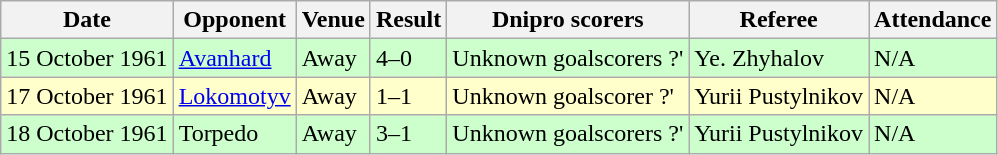<table class="wikitable" style="text-align:left">
<tr>
<th>Date</th>
<th>Opponent</th>
<th>Venue</th>
<th>Result</th>
<th>Dnipro scorers</th>
<th>Referee</th>
<th>Attendance</th>
</tr>
<tr style="background:#ccffcc">
<td>15 October 1961</td>
<td><a href='#'>Avanhard</a></td>
<td>Away</td>
<td>4–0</td>
<td>Unknown goalscorers ?'</td>
<td>Ye. Zhyhalov</td>
<td>N/A</td>
</tr>
<tr style="background:#ffffcc">
<td>17 October 1961</td>
<td><a href='#'>Lokomotyv</a></td>
<td>Away</td>
<td>1–1</td>
<td>Unknown goalscorer ?'</td>
<td>Yurii Pustylnikov</td>
<td>N/A</td>
</tr>
<tr style="background:#ccffcc">
<td>18 October 1961</td>
<td>Torpedo</td>
<td>Away</td>
<td>3–1</td>
<td>Unknown goalscorers ?'</td>
<td>Yurii Pustylnikov</td>
<td>N/A</td>
</tr>
</table>
